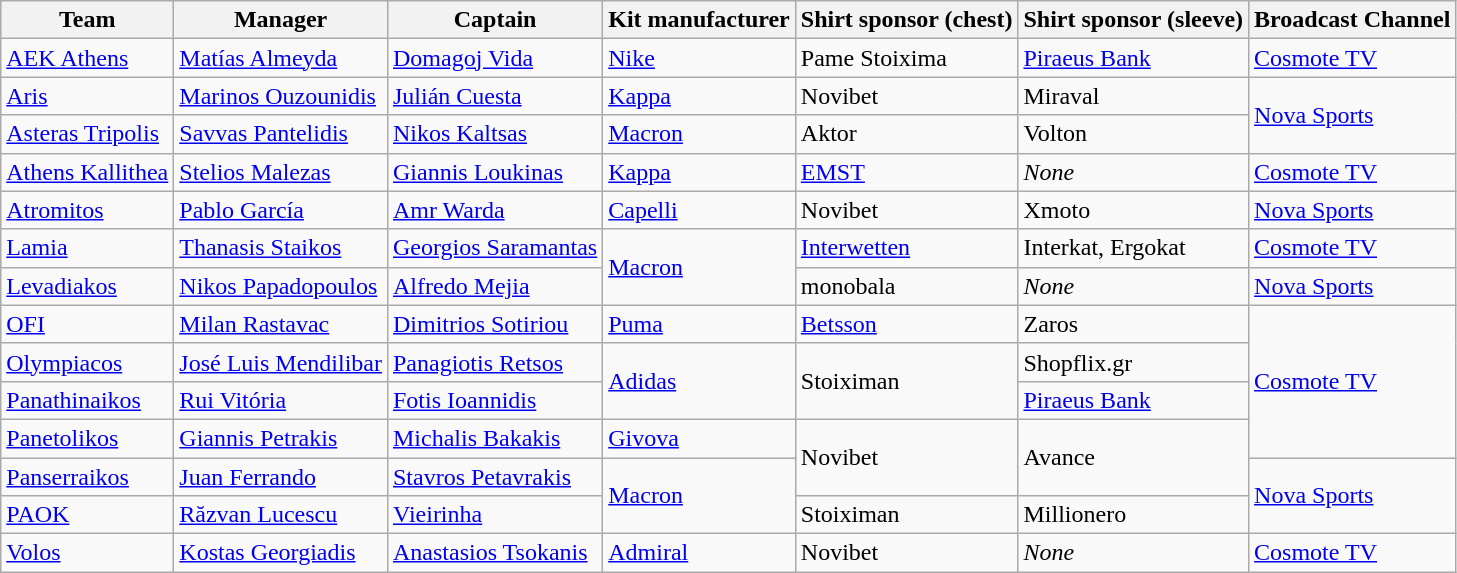<table class="wikitable sortable">
<tr>
<th>Team</th>
<th>Manager</th>
<th>Captain</th>
<th>Kit manufacturer</th>
<th>Shirt sponsor (chest)</th>
<th>Shirt sponsor (sleeve)</th>
<th>Broadcast Channel</th>
</tr>
<tr>
<td><a href='#'>AEK Athens</a></td>
<td> <a href='#'>Matías Almeyda</a></td>
<td> <a href='#'>Domagoj Vida</a></td>
<td><a href='#'>Nike</a></td>
<td>Pame Stoixima</td>
<td><a href='#'>Piraeus Bank</a></td>
<td><a href='#'>Cosmote TV</a></td>
</tr>
<tr>
<td><a href='#'>Aris</a></td>
<td> <a href='#'>Marinos Ouzounidis</a></td>
<td> <a href='#'>Julián Cuesta</a></td>
<td><a href='#'>Kappa</a></td>
<td>Novibet</td>
<td>Miraval</td>
<td rowspan="2"><a href='#'>Nova Sports</a></td>
</tr>
<tr>
<td><a href='#'>Asteras Tripolis</a></td>
<td> <a href='#'>Savvas Pantelidis</a></td>
<td> <a href='#'>Nikos Kaltsas</a></td>
<td><a href='#'>Macron</a></td>
<td>Aktor</td>
<td>Volton</td>
</tr>
<tr>
<td><a href='#'>Athens Kallithea</a></td>
<td> <a href='#'>Stelios Malezas</a></td>
<td> <a href='#'>Giannis Loukinas</a></td>
<td><a href='#'>Kappa</a></td>
<td><a href='#'>EMST</a></td>
<td><em>None</em></td>
<td><a href='#'>Cosmote TV</a></td>
</tr>
<tr>
<td><a href='#'>Atromitos</a></td>
<td> <a href='#'>Pablo García</a></td>
<td> <a href='#'>Amr Warda</a></td>
<td><a href='#'>Capelli</a></td>
<td>Novibet</td>
<td>Xmoto</td>
<td><a href='#'>Nova Sports</a></td>
</tr>
<tr>
<td><a href='#'>Lamia</a></td>
<td> <a href='#'>Thanasis Staikos</a></td>
<td> <a href='#'>Georgios Saramantas</a></td>
<td rowspan="2"><a href='#'>Macron</a></td>
<td><a href='#'>Interwetten</a></td>
<td>Interkat, Ergokat</td>
<td><a href='#'>Cosmote TV</a></td>
</tr>
<tr>
<td><a href='#'>Levadiakos</a></td>
<td> <a href='#'>Nikos Papadopoulos</a></td>
<td> <a href='#'>Alfredo Mejia</a></td>
<td>monobala</td>
<td><em>None</em></td>
<td><a href='#'>Nova Sports</a></td>
</tr>
<tr>
<td><a href='#'>OFI</a></td>
<td> <a href='#'>Milan Rastavac</a></td>
<td> <a href='#'>Dimitrios Sotiriou</a></td>
<td><a href='#'>Puma</a></td>
<td><a href='#'>Betsson</a></td>
<td>Zaros</td>
<td rowspan="4"><a href='#'>Cosmote TV</a></td>
</tr>
<tr>
<td><a href='#'>Olympiacos</a></td>
<td> <a href='#'>José Luis Mendilibar</a></td>
<td> <a href='#'>Panagiotis Retsos</a></td>
<td rowspan="2"><a href='#'>Adidas</a></td>
<td rowspan="2">Stoiximan</td>
<td>Shopflix.gr</td>
</tr>
<tr>
<td><a href='#'>Panathinaikos</a></td>
<td> <a href='#'>Rui Vitória</a></td>
<td> <a href='#'>Fotis Ioannidis</a></td>
<td><a href='#'>Piraeus Bank</a></td>
</tr>
<tr>
<td><a href='#'>Panetolikos</a></td>
<td> <a href='#'>Giannis Petrakis</a></td>
<td> <a href='#'>Michalis Bakakis</a></td>
<td><a href='#'>Givova</a></td>
<td rowspan="2">Novibet</td>
<td rowspan="2">Avance</td>
</tr>
<tr>
<td><a href='#'>Panserraikos</a></td>
<td> <a href='#'>Juan Ferrando</a></td>
<td> <a href='#'>Stavros Petavrakis</a></td>
<td rowspan="2"><a href='#'>Macron</a></td>
<td rowspan="2"><a href='#'>Nova Sports</a></td>
</tr>
<tr>
<td><a href='#'>PAOK</a></td>
<td> <a href='#'>Răzvan Lucescu</a></td>
<td> <a href='#'>Vieirinha</a></td>
<td>Stoiximan</td>
<td>Millionero</td>
</tr>
<tr>
<td><a href='#'>Volos</a></td>
<td> <a href='#'>Kostas Georgiadis</a></td>
<td> <a href='#'>Anastasios Tsokanis</a></td>
<td><a href='#'>Admiral</a></td>
<td>Novibet</td>
<td><em>None</em></td>
<td><a href='#'>Cosmote TV</a></td>
</tr>
</table>
